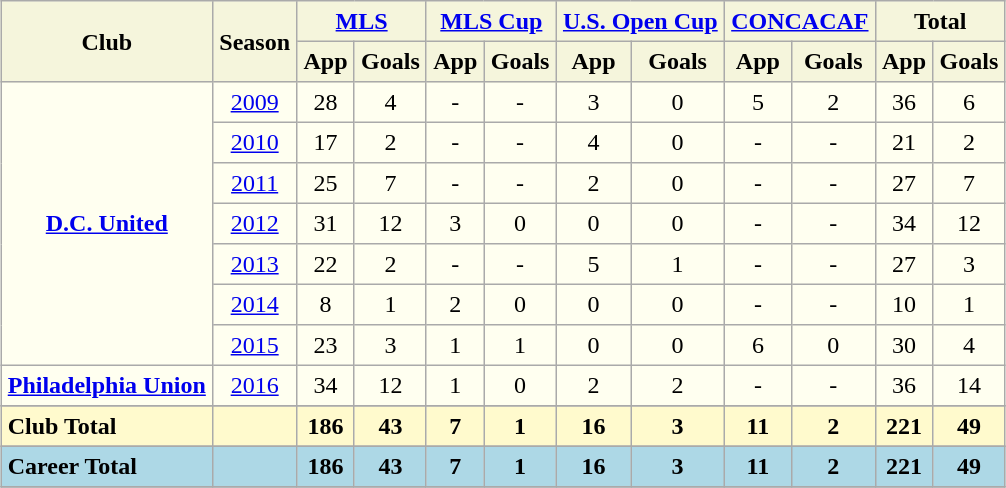<table border=1 align=center cellpadding=4 cellspacing=2 style="background: ivory; font-size: 100%; border: 1px #aaaaaa solid; border-collapse: collapse; clear:center">
<tr style="background:beige">
<th rowspan="2">Club</th>
<th rowspan="2">Season</th>
<th colspan="2"><a href='#'>MLS</a></th>
<th colspan="2"><a href='#'>MLS Cup</a></th>
<th colspan="2"><a href='#'>U.S. Open Cup</a></th>
<th colspan="2"><a href='#'>CONCACAF</a></th>
<th colspan="2">Total</th>
</tr>
<tr style="background:beige">
<th>App</th>
<th>Goals</th>
<th>App</th>
<th>Goals</th>
<th>App</th>
<th>Goals</th>
<th>App</th>
<th>Goals</th>
<th>App</th>
<th>Goals</th>
</tr>
<tr>
<td rowspan="7" align=center valign=center><strong><a href='#'>D.C. United</a></strong><br></td>
<td align="center"><a href='#'>2009</a></td>
<td align="center">28</td>
<td align="center">4</td>
<td align="center">-</td>
<td align="center">-</td>
<td align="center">3</td>
<td align="center">0</td>
<td align="center">5</td>
<td align="center">2</td>
<td align="center">36</td>
<td align="center">6</td>
</tr>
<tr>
<td align="center"><a href='#'>2010</a></td>
<td align="center">17</td>
<td align="center">2</td>
<td align="center">-</td>
<td align="center">-</td>
<td align="center">4</td>
<td align="center">0</td>
<td align="center">-</td>
<td align="center">-</td>
<td align="center">21</td>
<td align="center">2</td>
</tr>
<tr>
<td align="center"><a href='#'>2011</a></td>
<td align="center">25</td>
<td align="center">7</td>
<td align="center">-</td>
<td align="center">-</td>
<td align="center">2</td>
<td align="center">0</td>
<td align="center">-</td>
<td align="center">-</td>
<td align="center">27</td>
<td align="center">7</td>
</tr>
<tr>
<td align="center"><a href='#'>2012</a></td>
<td align="center">31</td>
<td align="center">12</td>
<td align="center">3</td>
<td align="center">0</td>
<td align="center">0</td>
<td align="center">0</td>
<td align="center">-</td>
<td align="center">-</td>
<td align="center">34</td>
<td align="center">12</td>
</tr>
<tr>
<td align="center"><a href='#'>2013</a></td>
<td align="center">22</td>
<td align="center">2</td>
<td align="center">-</td>
<td align="center">-</td>
<td align="center">5</td>
<td align="center">1</td>
<td align="center">-</td>
<td align="center">-</td>
<td align="center">27</td>
<td align="center">3</td>
</tr>
<tr>
<td align="center"><a href='#'>2014</a></td>
<td align="center">8</td>
<td align="center">1</td>
<td align="center">2</td>
<td align="center">0</td>
<td align="center">0</td>
<td align="center">0</td>
<td align="center">-</td>
<td align="center">-</td>
<td align="center">10</td>
<td align="center">1</td>
</tr>
<tr>
<td align="center"><a href='#'>2015</a></td>
<td align="center">23</td>
<td align="center">3</td>
<td align="center">1</td>
<td align="center">1</td>
<td align="center">0</td>
<td align="center">0</td>
<td align="center">6</td>
<td align="center">0</td>
<td align="center">30</td>
<td align="center">4</td>
</tr>
<tr>
<td rowspan="1" align=center valign=center><strong><a href='#'>Philadelphia Union</a></strong><br></td>
<td align="center"><a href='#'>2016</a></td>
<td align="center">34</td>
<td align="center">12</td>
<td align="center">1</td>
<td align="center">0</td>
<td align="center">2</td>
<td align="center">2</td>
<td align="center">-</td>
<td align="center">-</td>
<td align="center">36</td>
<td align="center">14</td>
</tr>
<tr>
</tr>
<tr style="background:lemonchiffon">
<th colspan="1" align="left">Club Total</th>
<th></th>
<th>186</th>
<th>43</th>
<th>7</th>
<th>1</th>
<th>16</th>
<th>3</th>
<th>11</th>
<th>2</th>
<th>221</th>
<th>49</th>
</tr>
<tr>
</tr>
<tr style="background:lightblue">
<th colspan="1" align="left">Career Total</th>
<th></th>
<th>186</th>
<th>43</th>
<th>7</th>
<th>1</th>
<th>16</th>
<th>3</th>
<th>11</th>
<th>2</th>
<th>221</th>
<th>49</th>
</tr>
<tr>
</tr>
</table>
